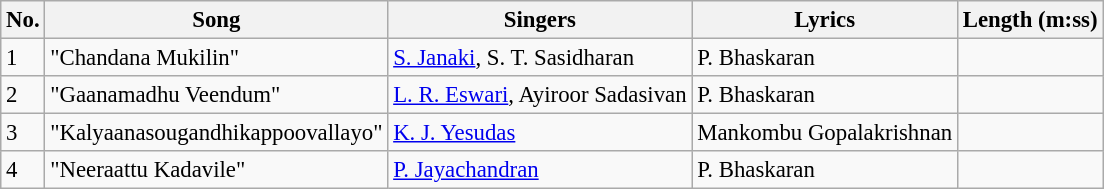<table class="wikitable" style="font-size:95%;">
<tr>
<th>No.</th>
<th>Song</th>
<th>Singers</th>
<th>Lyrics</th>
<th>Length (m:ss)</th>
</tr>
<tr>
<td>1</td>
<td>"Chandana Mukilin"</td>
<td><a href='#'>S. Janaki</a>, S. T. Sasidharan</td>
<td>P. Bhaskaran</td>
<td></td>
</tr>
<tr>
<td>2</td>
<td>"Gaanamadhu Veendum"</td>
<td><a href='#'>L. R. Eswari</a>, Ayiroor Sadasivan</td>
<td>P. Bhaskaran</td>
<td></td>
</tr>
<tr>
<td>3</td>
<td>"Kalyaanasougandhikappoovallayo"</td>
<td><a href='#'>K. J. Yesudas</a></td>
<td>Mankombu Gopalakrishnan</td>
<td></td>
</tr>
<tr>
<td>4</td>
<td>"Neeraattu Kadavile"</td>
<td><a href='#'>P. Jayachandran</a></td>
<td>P. Bhaskaran</td>
<td></td>
</tr>
</table>
